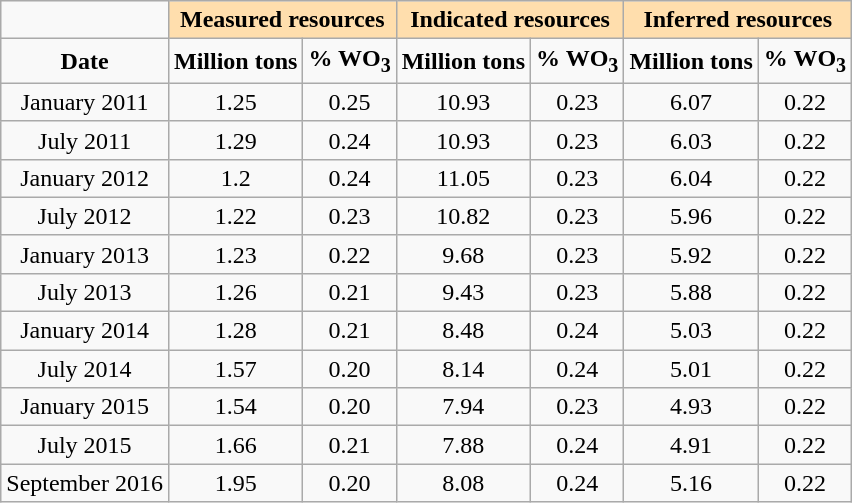<table class="wikitable" style="text-align: center;">
<tr>
<td></td>
<td colspan=2 style="background: #ffdead;"><strong>Measured resources</strong></td>
<td colspan=2 style="background: #ffdead;"><strong>Indicated resources</strong></td>
<td colspan=2 style="background: #ffdead;"><strong>Inferred resources</strong></td>
</tr>
<tr>
<td><strong>Date</strong></td>
<td><strong>Million tons</strong></td>
<td><strong>% WO<sub>3</sub></strong></td>
<td><strong> Million tons</strong></td>
<td><strong>% WO<sub>3</sub></strong></td>
<td><strong> Million tons</strong></td>
<td><strong>% WO<sub>3</sub></strong></td>
</tr>
<tr>
<td>January 2011</td>
<td>1.25</td>
<td>0.25</td>
<td>10.93</td>
<td>0.23</td>
<td>6.07</td>
<td>0.22</td>
</tr>
<tr>
<td>July 2011</td>
<td>1.29</td>
<td>0.24</td>
<td>10.93</td>
<td>0.23</td>
<td>6.03</td>
<td>0.22</td>
</tr>
<tr>
<td>January 2012</td>
<td>1.2</td>
<td>0.24</td>
<td>11.05</td>
<td>0.23</td>
<td>6.04</td>
<td>0.22</td>
</tr>
<tr>
<td>July 2012</td>
<td>1.22</td>
<td>0.23</td>
<td>10.82</td>
<td>0.23</td>
<td>5.96</td>
<td>0.22</td>
</tr>
<tr>
<td>January 2013</td>
<td>1.23</td>
<td>0.22</td>
<td>9.68</td>
<td>0.23</td>
<td>5.92</td>
<td>0.22</td>
</tr>
<tr>
<td>July 2013</td>
<td>1.26</td>
<td>0.21</td>
<td>9.43</td>
<td>0.23</td>
<td>5.88</td>
<td>0.22</td>
</tr>
<tr>
<td>January 2014</td>
<td>1.28</td>
<td>0.21</td>
<td>8.48</td>
<td>0.24</td>
<td>5.03</td>
<td>0.22</td>
</tr>
<tr>
<td>July 2014</td>
<td>1.57</td>
<td>0.20</td>
<td>8.14</td>
<td>0.24</td>
<td>5.01</td>
<td>0.22</td>
</tr>
<tr>
<td>January 2015</td>
<td>1.54</td>
<td>0.20</td>
<td>7.94</td>
<td>0.23</td>
<td>4.93</td>
<td>0.22</td>
</tr>
<tr>
<td>July 2015</td>
<td>1.66</td>
<td>0.21</td>
<td>7.88</td>
<td>0.24</td>
<td>4.91</td>
<td>0.22</td>
</tr>
<tr>
<td>September 2016</td>
<td>1.95</td>
<td>0.20</td>
<td>8.08</td>
<td>0.24</td>
<td>5.16</td>
<td>0.22</td>
</tr>
</table>
